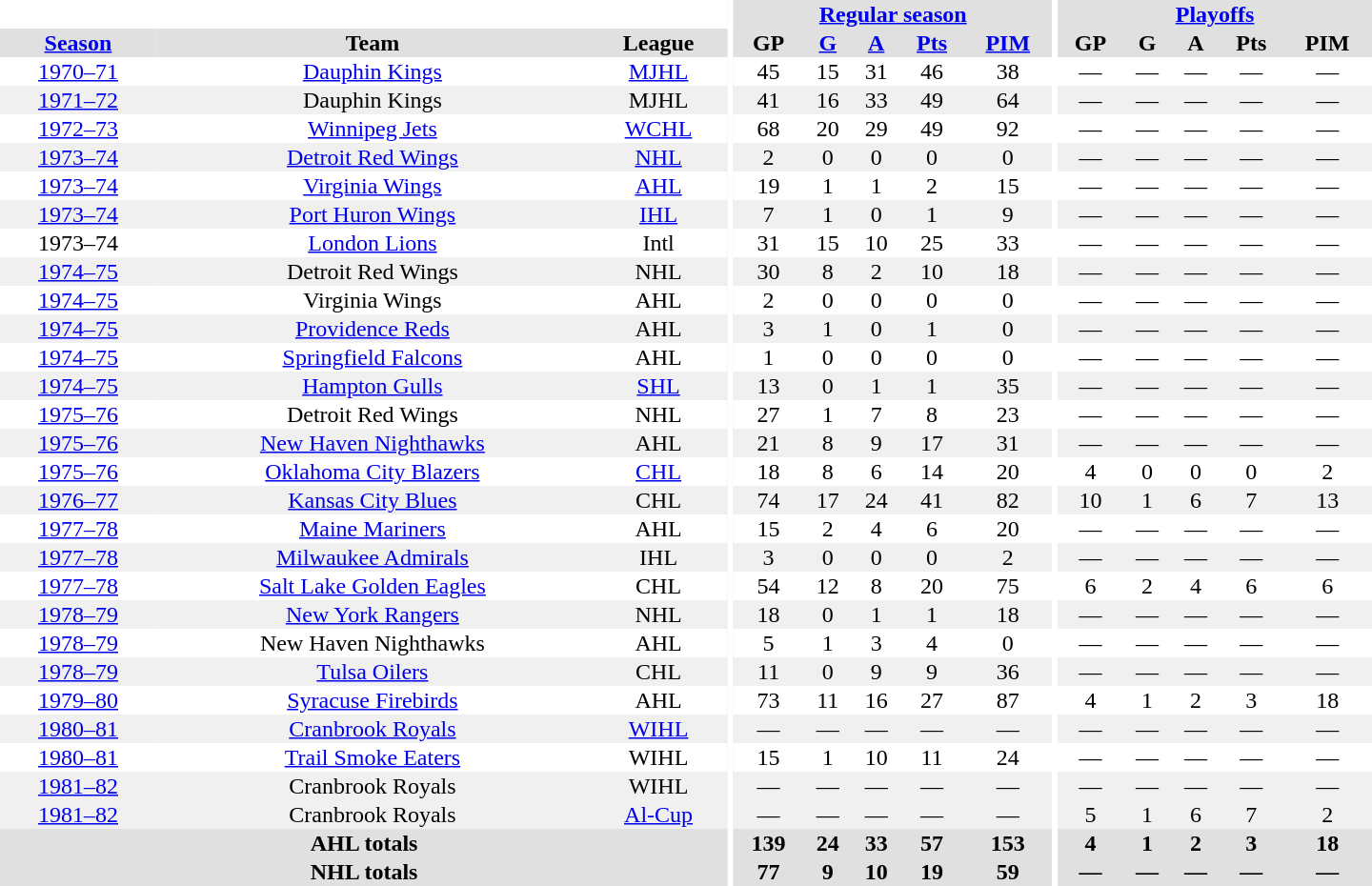<table border="0" cellpadding="1" cellspacing="0" style="text-align:center; width:60em">
<tr bgcolor="#e0e0e0">
<th colspan="3" bgcolor="#ffffff"></th>
<th rowspan="100" bgcolor="#ffffff"></th>
<th colspan="5"><a href='#'>Regular season</a></th>
<th rowspan="100" bgcolor="#ffffff"></th>
<th colspan="5"><a href='#'>Playoffs</a></th>
</tr>
<tr bgcolor="#e0e0e0">
<th><a href='#'>Season</a></th>
<th>Team</th>
<th>League</th>
<th>GP</th>
<th><a href='#'>G</a></th>
<th><a href='#'>A</a></th>
<th><a href='#'>Pts</a></th>
<th><a href='#'>PIM</a></th>
<th>GP</th>
<th>G</th>
<th>A</th>
<th>Pts</th>
<th>PIM</th>
</tr>
<tr>
<td><a href='#'>1970–71</a></td>
<td><a href='#'>Dauphin Kings</a></td>
<td><a href='#'>MJHL</a></td>
<td>45</td>
<td>15</td>
<td>31</td>
<td>46</td>
<td>38</td>
<td>—</td>
<td>—</td>
<td>—</td>
<td>—</td>
<td>—</td>
</tr>
<tr bgcolor="#f0f0f0">
<td><a href='#'>1971–72</a></td>
<td>Dauphin Kings</td>
<td>MJHL</td>
<td>41</td>
<td>16</td>
<td>33</td>
<td>49</td>
<td>64</td>
<td>—</td>
<td>—</td>
<td>—</td>
<td>—</td>
<td>—</td>
</tr>
<tr>
<td><a href='#'>1972–73</a></td>
<td><a href='#'>Winnipeg Jets</a></td>
<td><a href='#'>WCHL</a></td>
<td>68</td>
<td>20</td>
<td>29</td>
<td>49</td>
<td>92</td>
<td>—</td>
<td>—</td>
<td>—</td>
<td>—</td>
<td>—</td>
</tr>
<tr bgcolor="#f0f0f0">
<td><a href='#'>1973–74</a></td>
<td><a href='#'>Detroit Red Wings</a></td>
<td><a href='#'>NHL</a></td>
<td>2</td>
<td>0</td>
<td>0</td>
<td>0</td>
<td>0</td>
<td>—</td>
<td>—</td>
<td>—</td>
<td>—</td>
<td>—</td>
</tr>
<tr>
<td><a href='#'>1973–74</a></td>
<td><a href='#'>Virginia Wings</a></td>
<td><a href='#'>AHL</a></td>
<td>19</td>
<td>1</td>
<td>1</td>
<td>2</td>
<td>15</td>
<td>—</td>
<td>—</td>
<td>—</td>
<td>—</td>
<td>—</td>
</tr>
<tr bgcolor="#f0f0f0">
<td><a href='#'>1973–74</a></td>
<td><a href='#'>Port Huron Wings</a></td>
<td><a href='#'>IHL</a></td>
<td>7</td>
<td>1</td>
<td>0</td>
<td>1</td>
<td>9</td>
<td>—</td>
<td>—</td>
<td>—</td>
<td>—</td>
<td>—</td>
</tr>
<tr>
<td>1973–74</td>
<td><a href='#'>London Lions</a></td>
<td>Intl</td>
<td>31</td>
<td>15</td>
<td>10</td>
<td>25</td>
<td>33</td>
<td>—</td>
<td>—</td>
<td>—</td>
<td>—</td>
<td>—</td>
</tr>
<tr bgcolor="#f0f0f0">
<td><a href='#'>1974–75</a></td>
<td>Detroit Red Wings</td>
<td>NHL</td>
<td>30</td>
<td>8</td>
<td>2</td>
<td>10</td>
<td>18</td>
<td>—</td>
<td>—</td>
<td>—</td>
<td>—</td>
<td>—</td>
</tr>
<tr>
<td><a href='#'>1974–75</a></td>
<td>Virginia Wings</td>
<td>AHL</td>
<td>2</td>
<td>0</td>
<td>0</td>
<td>0</td>
<td>0</td>
<td>—</td>
<td>—</td>
<td>—</td>
<td>—</td>
<td>—</td>
</tr>
<tr bgcolor="#f0f0f0">
<td><a href='#'>1974–75</a></td>
<td><a href='#'>Providence Reds</a></td>
<td>AHL</td>
<td>3</td>
<td>1</td>
<td>0</td>
<td>1</td>
<td>0</td>
<td>—</td>
<td>—</td>
<td>—</td>
<td>—</td>
<td>—</td>
</tr>
<tr>
<td><a href='#'>1974–75</a></td>
<td><a href='#'>Springfield Falcons</a></td>
<td>AHL</td>
<td>1</td>
<td>0</td>
<td>0</td>
<td>0</td>
<td>0</td>
<td>—</td>
<td>—</td>
<td>—</td>
<td>—</td>
<td>—</td>
</tr>
<tr bgcolor="#f0f0f0">
<td><a href='#'>1974–75</a></td>
<td><a href='#'>Hampton Gulls</a></td>
<td><a href='#'>SHL</a></td>
<td>13</td>
<td>0</td>
<td>1</td>
<td>1</td>
<td>35</td>
<td>—</td>
<td>—</td>
<td>—</td>
<td>—</td>
<td>—</td>
</tr>
<tr>
<td><a href='#'>1975–76</a></td>
<td>Detroit Red Wings</td>
<td>NHL</td>
<td>27</td>
<td>1</td>
<td>7</td>
<td>8</td>
<td>23</td>
<td>—</td>
<td>—</td>
<td>—</td>
<td>—</td>
<td>—</td>
</tr>
<tr bgcolor="#f0f0f0">
<td><a href='#'>1975–76</a></td>
<td><a href='#'>New Haven Nighthawks</a></td>
<td>AHL</td>
<td>21</td>
<td>8</td>
<td>9</td>
<td>17</td>
<td>31</td>
<td>—</td>
<td>—</td>
<td>—</td>
<td>—</td>
<td>—</td>
</tr>
<tr>
<td><a href='#'>1975–76</a></td>
<td><a href='#'>Oklahoma City Blazers</a></td>
<td><a href='#'>CHL</a></td>
<td>18</td>
<td>8</td>
<td>6</td>
<td>14</td>
<td>20</td>
<td>4</td>
<td>0</td>
<td>0</td>
<td>0</td>
<td>2</td>
</tr>
<tr bgcolor="#f0f0f0">
<td><a href='#'>1976–77</a></td>
<td><a href='#'>Kansas City Blues</a></td>
<td>CHL</td>
<td>74</td>
<td>17</td>
<td>24</td>
<td>41</td>
<td>82</td>
<td>10</td>
<td>1</td>
<td>6</td>
<td>7</td>
<td>13</td>
</tr>
<tr>
<td><a href='#'>1977–78</a></td>
<td><a href='#'>Maine Mariners</a></td>
<td>AHL</td>
<td>15</td>
<td>2</td>
<td>4</td>
<td>6</td>
<td>20</td>
<td>—</td>
<td>—</td>
<td>—</td>
<td>—</td>
<td>—</td>
</tr>
<tr bgcolor="#f0f0f0">
<td><a href='#'>1977–78</a></td>
<td><a href='#'>Milwaukee Admirals</a></td>
<td>IHL</td>
<td>3</td>
<td>0</td>
<td>0</td>
<td>0</td>
<td>2</td>
<td>—</td>
<td>—</td>
<td>—</td>
<td>—</td>
<td>—</td>
</tr>
<tr>
<td><a href='#'>1977–78</a></td>
<td><a href='#'>Salt Lake Golden Eagles</a></td>
<td>CHL</td>
<td>54</td>
<td>12</td>
<td>8</td>
<td>20</td>
<td>75</td>
<td>6</td>
<td>2</td>
<td>4</td>
<td>6</td>
<td>6</td>
</tr>
<tr bgcolor="#f0f0f0">
<td><a href='#'>1978–79</a></td>
<td><a href='#'>New York Rangers</a></td>
<td>NHL</td>
<td>18</td>
<td>0</td>
<td>1</td>
<td>1</td>
<td>18</td>
<td>—</td>
<td>—</td>
<td>—</td>
<td>—</td>
<td>—</td>
</tr>
<tr>
<td><a href='#'>1978–79</a></td>
<td>New Haven Nighthawks</td>
<td>AHL</td>
<td>5</td>
<td>1</td>
<td>3</td>
<td>4</td>
<td>0</td>
<td>—</td>
<td>—</td>
<td>—</td>
<td>—</td>
<td>—</td>
</tr>
<tr bgcolor="#f0f0f0">
<td><a href='#'>1978–79</a></td>
<td><a href='#'>Tulsa Oilers</a></td>
<td>CHL</td>
<td>11</td>
<td>0</td>
<td>9</td>
<td>9</td>
<td>36</td>
<td>—</td>
<td>—</td>
<td>—</td>
<td>—</td>
<td>—</td>
</tr>
<tr>
<td><a href='#'>1979–80</a></td>
<td><a href='#'>Syracuse Firebirds</a></td>
<td>AHL</td>
<td>73</td>
<td>11</td>
<td>16</td>
<td>27</td>
<td>87</td>
<td>4</td>
<td>1</td>
<td>2</td>
<td>3</td>
<td>18</td>
</tr>
<tr bgcolor="#f0f0f0">
<td><a href='#'>1980–81</a></td>
<td><a href='#'>Cranbrook Royals</a></td>
<td><a href='#'>WIHL</a></td>
<td>—</td>
<td>—</td>
<td>—</td>
<td>—</td>
<td>—</td>
<td>—</td>
<td>—</td>
<td>—</td>
<td>—</td>
<td>—</td>
</tr>
<tr>
<td><a href='#'>1980–81</a></td>
<td><a href='#'>Trail Smoke Eaters</a></td>
<td>WIHL</td>
<td>15</td>
<td>1</td>
<td>10</td>
<td>11</td>
<td>24</td>
<td>—</td>
<td>—</td>
<td>—</td>
<td>—</td>
<td>—</td>
</tr>
<tr bgcolor="#f0f0f0">
<td><a href='#'>1981–82</a></td>
<td>Cranbrook Royals</td>
<td>WIHL</td>
<td>—</td>
<td>—</td>
<td>—</td>
<td>—</td>
<td>—</td>
<td>—</td>
<td>—</td>
<td>—</td>
<td>—</td>
<td>—</td>
</tr>
<tr bgcolor="#f0f0f0">
<td><a href='#'>1981–82</a></td>
<td>Cranbrook Royals</td>
<td><a href='#'>Al-Cup</a></td>
<td>—</td>
<td>—</td>
<td>—</td>
<td>—</td>
<td>—</td>
<td>5</td>
<td>1</td>
<td>6</td>
<td>7</td>
<td>2</td>
</tr>
<tr bgcolor="#e0e0e0">
<th colspan="3">AHL totals</th>
<th>139</th>
<th>24</th>
<th>33</th>
<th>57</th>
<th>153</th>
<th>4</th>
<th>1</th>
<th>2</th>
<th>3</th>
<th>18</th>
</tr>
<tr bgcolor="#e0e0e0">
<th colspan="3">NHL totals</th>
<th>77</th>
<th>9</th>
<th>10</th>
<th>19</th>
<th>59</th>
<th>—</th>
<th>—</th>
<th>—</th>
<th>—</th>
<th>—</th>
</tr>
</table>
